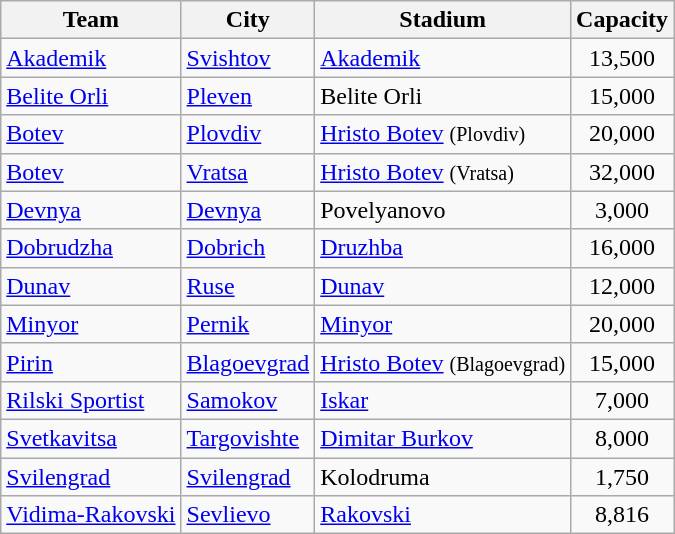<table class="wikitable sortable">
<tr>
<th>Team</th>
<th>City</th>
<th>Stadium</th>
<th>Capacity</th>
</tr>
<tr>
<td><a href='#'>Akademik</a></td>
<td><a href='#'>Svishtov</a></td>
<td><a href='#'>Akademik</a></td>
<td align=center>13,500</td>
</tr>
<tr>
<td><a href='#'>Belite Orli</a></td>
<td><a href='#'>Pleven</a></td>
<td>Belite Orli</td>
<td align=center>15,000</td>
</tr>
<tr>
<td><a href='#'>Botev</a></td>
<td><a href='#'>Plovdiv</a></td>
<td><a href='#'>Hristo Botev</a> <small>(Plovdiv)</small></td>
<td align=center>20,000</td>
</tr>
<tr>
<td><a href='#'>Botev</a></td>
<td><a href='#'>Vratsa</a></td>
<td><a href='#'>Hristo Botev</a> <small>(Vratsa)</small></td>
<td align="center">32,000</td>
</tr>
<tr>
<td><a href='#'>Devnya</a></td>
<td><a href='#'>Devnya</a></td>
<td>Povelyanovo</td>
<td align="center">3,000</td>
</tr>
<tr>
<td><a href='#'>Dobrudzha</a></td>
<td><a href='#'>Dobrich</a></td>
<td><a href='#'>Druzhba</a></td>
<td align=center>16,000</td>
</tr>
<tr>
<td><a href='#'>Dunav</a></td>
<td><a href='#'>Ruse</a></td>
<td><a href='#'>Dunav</a></td>
<td align=center>12,000</td>
</tr>
<tr>
<td><a href='#'>Minyor</a></td>
<td><a href='#'>Pernik</a></td>
<td><a href='#'>Minyor</a></td>
<td align="center">20,000</td>
</tr>
<tr>
<td><a href='#'>Pirin</a></td>
<td><a href='#'>Blagoevgrad</a></td>
<td><a href='#'>Hristo Botev</a> <small>(Blagoevgrad)</small></td>
<td align=center>15,000</td>
</tr>
<tr>
<td><a href='#'>Rilski Sportist</a></td>
<td><a href='#'>Samokov</a></td>
<td><a href='#'>Iskar</a></td>
<td align=center>7,000</td>
</tr>
<tr>
<td><a href='#'>Svetkavitsa</a></td>
<td><a href='#'>Targovishte</a></td>
<td><a href='#'>Dimitar Burkov</a></td>
<td align=center>8,000</td>
</tr>
<tr>
<td><a href='#'>Svilengrad</a></td>
<td><a href='#'>Svilengrad</a></td>
<td>Kolodruma</td>
<td align=center>1,750</td>
</tr>
<tr>
<td><a href='#'>Vidima-Rakovski</a></td>
<td><a href='#'>Sevlievo</a></td>
<td><a href='#'>Rakovski</a></td>
<td align="center">8,816</td>
</tr>
</table>
